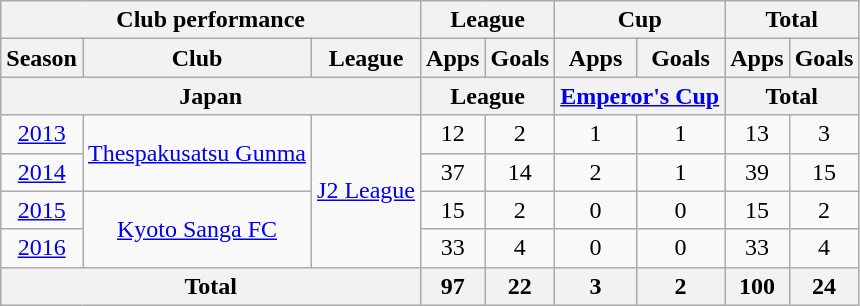<table class="wikitable" style="text-align:center;">
<tr>
<th colspan=3>Club performance</th>
<th colspan=2>League</th>
<th colspan=2>Cup</th>
<th colspan=2>Total</th>
</tr>
<tr>
<th>Season</th>
<th>Club</th>
<th>League</th>
<th>Apps</th>
<th>Goals</th>
<th>Apps</th>
<th>Goals</th>
<th>Apps</th>
<th>Goals</th>
</tr>
<tr>
<th colspan=3>Japan</th>
<th colspan=2>League</th>
<th colspan=2><a href='#'>Emperor's Cup</a></th>
<th colspan=2>Total</th>
</tr>
<tr>
<td><a href='#'>2013</a></td>
<td rowspan="2"><a href='#'>Thespakusatsu Gunma</a></td>
<td rowspan="4"><a href='#'>J2 League</a></td>
<td>12</td>
<td>2</td>
<td>1</td>
<td>1</td>
<td>13</td>
<td>3</td>
</tr>
<tr>
<td><a href='#'>2014</a></td>
<td>37</td>
<td>14</td>
<td>2</td>
<td>1</td>
<td>39</td>
<td>15</td>
</tr>
<tr>
<td><a href='#'>2015</a></td>
<td rowspan="2"><a href='#'>Kyoto Sanga FC</a></td>
<td>15</td>
<td>2</td>
<td>0</td>
<td>0</td>
<td>15</td>
<td>2</td>
</tr>
<tr>
<td><a href='#'>2016</a></td>
<td>33</td>
<td>4</td>
<td>0</td>
<td>0</td>
<td>33</td>
<td>4</td>
</tr>
<tr>
<th colspan=3>Total</th>
<th>97</th>
<th>22</th>
<th>3</th>
<th>2</th>
<th>100</th>
<th>24</th>
</tr>
</table>
